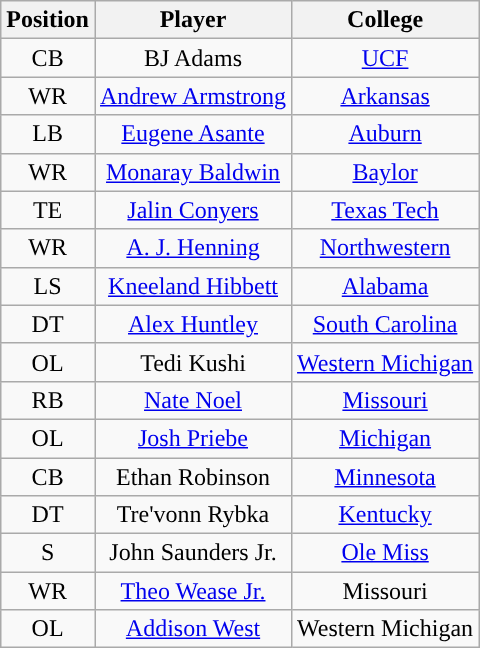<table class="wikitable" style="text-align:center">
<tr>
<th>Position</th>
<th>Player</th>
<th>College</th>
</tr>
<tr>
<td>CB</td>
<td scope="row">BJ Adams</td>
<td><a href='#'>UCF</a></td>
</tr>
<tr>
<td>WR</td>
<td scope="row"><a href='#'>Andrew Armstrong</a></td>
<td><a href='#'>Arkansas</a></td>
</tr>
<tr>
<td>LB</td>
<td scope="row"><a href='#'>Eugene Asante</a></td>
<td><a href='#'>Auburn</a></td>
</tr>
<tr>
<td>WR</td>
<td scope="row"><a href='#'>Monaray Baldwin</a></td>
<td><a href='#'>Baylor</a></td>
</tr>
<tr>
<td>TE</td>
<td scope="row"><a href='#'>Jalin Conyers</a></td>
<td><a href='#'>Texas Tech</a></td>
</tr>
<tr>
<td>WR</td>
<td scope="row"><a href='#'>A. J. Henning</a></td>
<td><a href='#'>Northwestern</a></td>
</tr>
<tr>
<td>LS</td>
<td scope="row"><a href='#'>Kneeland Hibbett</a></td>
<td><a href='#'>Alabama</a></td>
</tr>
<tr>
<td>DT</td>
<td scope="row"><a href='#'>Alex Huntley</a></td>
<td><a href='#'>South Carolina</a></td>
</tr>
<tr>
<td>OL</td>
<td scope="row">Tedi Kushi</td>
<td><a href='#'>Western Michigan</a></td>
</tr>
<tr>
<td>RB</td>
<td scope="row"><a href='#'>Nate Noel</a></td>
<td><a href='#'>Missouri</a></td>
</tr>
<tr>
<td>OL</td>
<td scope="row"><a href='#'>Josh Priebe</a></td>
<td><a href='#'>Michigan</a></td>
</tr>
<tr>
<td>CB</td>
<td scope="row">Ethan Robinson</td>
<td><a href='#'>Minnesota</a></td>
</tr>
<tr>
<td>DT</td>
<td scope="row">Tre'vonn Rybka</td>
<td><a href='#'>Kentucky</a></td>
</tr>
<tr>
<td>S</td>
<td scope="row">John Saunders Jr.</td>
<td><a href='#'>Ole Miss</a></td>
</tr>
<tr>
<td>WR</td>
<td scope="row"><a href='#'>Theo Wease Jr.</a></td>
<td>Missouri</td>
</tr>
<tr>
<td>OL</td>
<td scope="row"><a href='#'>Addison West</a></td>
<td>Western Michigan</td>
</tr>
</table>
